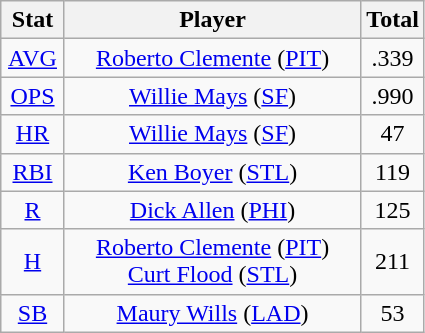<table class="wikitable" style="text-align:center;">
<tr>
<th style="width:15%;">Stat</th>
<th>Player</th>
<th style="width:15%;">Total</th>
</tr>
<tr>
<td><a href='#'>AVG</a></td>
<td><a href='#'>Roberto Clemente</a> (<a href='#'>PIT</a>)</td>
<td>.339</td>
</tr>
<tr>
<td><a href='#'>OPS</a></td>
<td><a href='#'>Willie Mays</a> (<a href='#'>SF</a>)</td>
<td>.990</td>
</tr>
<tr>
<td><a href='#'>HR</a></td>
<td><a href='#'>Willie Mays</a> (<a href='#'>SF</a>)</td>
<td>47</td>
</tr>
<tr>
<td><a href='#'>RBI</a></td>
<td><a href='#'>Ken Boyer</a> (<a href='#'>STL</a>)</td>
<td>119</td>
</tr>
<tr>
<td><a href='#'>R</a></td>
<td><a href='#'>Dick Allen</a> (<a href='#'>PHI</a>)</td>
<td>125</td>
</tr>
<tr>
<td><a href='#'>H</a></td>
<td><a href='#'>Roberto Clemente</a> (<a href='#'>PIT</a>)<br><a href='#'>Curt Flood</a> (<a href='#'>STL</a>)</td>
<td>211</td>
</tr>
<tr>
<td><a href='#'>SB</a></td>
<td><a href='#'>Maury Wills</a> (<a href='#'>LAD</a>)</td>
<td>53</td>
</tr>
</table>
